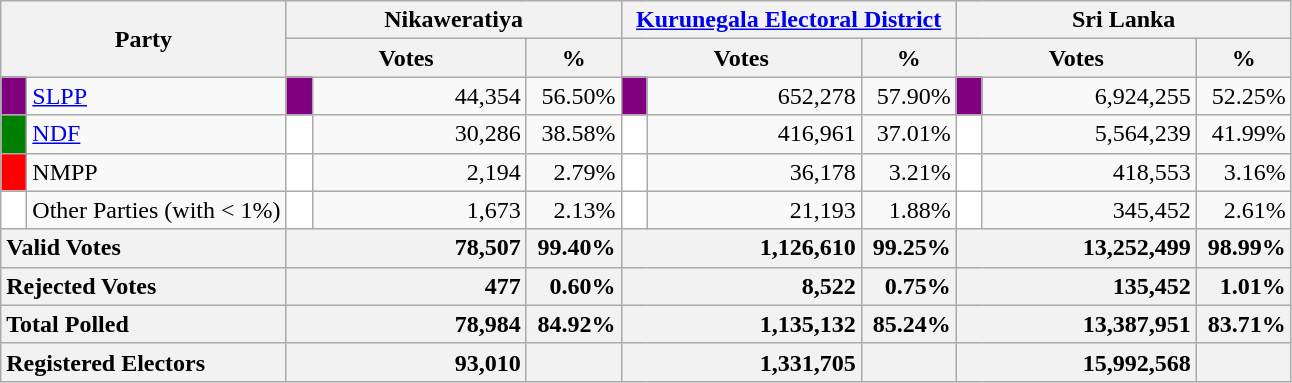<table class="wikitable">
<tr>
<th colspan="2" width="144px"rowspan="2">Party</th>
<th colspan="3" width="216px">Nikaweratiya</th>
<th colspan="3" width="216px"><a href='#'>Kurunegala Electoral District</a></th>
<th colspan="3" width="216px">Sri Lanka</th>
</tr>
<tr>
<th colspan="2" width="144px">Votes</th>
<th>%</th>
<th colspan="2" width="144px">Votes</th>
<th>%</th>
<th colspan="2" width="144px">Votes</th>
<th>%</th>
</tr>
<tr>
<td style="background-color:purple;" width="10px"></td>
<td style="text-align:left;"><a href='#'>SLPP</a></td>
<td style="background-color:purple;" width="10px"></td>
<td style="text-align:right;">44,354</td>
<td style="text-align:right;">56.50%</td>
<td style="background-color:purple;" width="10px"></td>
<td style="text-align:right;">652,278</td>
<td style="text-align:right;">57.90%</td>
<td style="background-color:purple;" width="10px"></td>
<td style="text-align:right;">6,924,255</td>
<td style="text-align:right;">52.25%</td>
</tr>
<tr>
<td style="background-color:green;" width="10px"></td>
<td style="text-align:left;"><a href='#'>NDF</a></td>
<td style="background-color:white;" width="10px"></td>
<td style="text-align:right;">30,286</td>
<td style="text-align:right;">38.58%</td>
<td style="background-color:white;" width="10px"></td>
<td style="text-align:right;">416,961</td>
<td style="text-align:right;">37.01%</td>
<td style="background-color:white;" width="10px"></td>
<td style="text-align:right;">5,564,239</td>
<td style="text-align:right;">41.99%</td>
</tr>
<tr>
<td style="background-color:red;" width="10px"></td>
<td style="text-align:left;">NMPP</td>
<td style="background-color:white;" width="10px"></td>
<td style="text-align:right;">2,194</td>
<td style="text-align:right;">2.79%</td>
<td style="background-color:white;" width="10px"></td>
<td style="text-align:right;">36,178</td>
<td style="text-align:right;">3.21%</td>
<td style="background-color:white;" width="10px"></td>
<td style="text-align:right;">418,553</td>
<td style="text-align:right;">3.16%</td>
</tr>
<tr>
<td style="background-color:white;" width="10px"></td>
<td style="text-align:left;">Other Parties (with < 1%)</td>
<td style="background-color:white;" width="10px"></td>
<td style="text-align:right;">1,673</td>
<td style="text-align:right;">2.13%</td>
<td style="background-color:white;" width="10px"></td>
<td style="text-align:right;">21,193</td>
<td style="text-align:right;">1.88%</td>
<td style="background-color:white;" width="10px"></td>
<td style="text-align:right;">345,452</td>
<td style="text-align:right;">2.61%</td>
</tr>
<tr>
<th colspan="2" width="144px"style="text-align:left;">Valid Votes</th>
<th style="text-align:right;"colspan="2" width="144px">78,507</th>
<th style="text-align:right;">99.40%</th>
<th style="text-align:right;"colspan="2" width="144px">1,126,610</th>
<th style="text-align:right;">99.25%</th>
<th style="text-align:right;"colspan="2" width="144px">13,252,499</th>
<th style="text-align:right;">98.99%</th>
</tr>
<tr>
<th colspan="2" width="144px"style="text-align:left;">Rejected Votes</th>
<th style="text-align:right;"colspan="2" width="144px">477</th>
<th style="text-align:right;">0.60%</th>
<th style="text-align:right;"colspan="2" width="144px">8,522</th>
<th style="text-align:right;">0.75%</th>
<th style="text-align:right;"colspan="2" width="144px">135,452</th>
<th style="text-align:right;">1.01%</th>
</tr>
<tr>
<th colspan="2" width="144px"style="text-align:left;">Total Polled</th>
<th style="text-align:right;"colspan="2" width="144px">78,984</th>
<th style="text-align:right;">84.92%</th>
<th style="text-align:right;"colspan="2" width="144px">1,135,132</th>
<th style="text-align:right;">85.24%</th>
<th style="text-align:right;"colspan="2" width="144px">13,387,951</th>
<th style="text-align:right;">83.71%</th>
</tr>
<tr>
<th colspan="2" width="144px"style="text-align:left;">Registered Electors</th>
<th style="text-align:right;"colspan="2" width="144px">93,010</th>
<th></th>
<th style="text-align:right;"colspan="2" width="144px">1,331,705</th>
<th></th>
<th style="text-align:right;"colspan="2" width="144px">15,992,568</th>
<th></th>
</tr>
</table>
